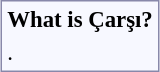<table style="border:1px solid #8888aa; background-color:#f7f8ff; padding:0px; font-size:95%;" align=center>
<tr>
<th>What is Çarşı?</th>
</tr>
<tr>
<td>.</td>
</tr>
</table>
